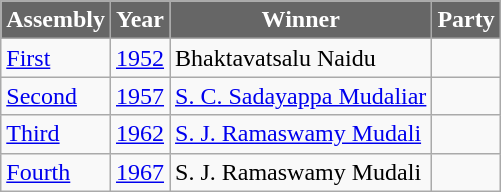<table class="wikitable sortable">
<tr>
<th style="background-color:#666666; color:white">Assembly</th>
<th style="background-color:#666666; color:white">Year</th>
<th style="background-color:#666666; color:white">Winner</th>
<th style="background-color:#666666; color:white" colspan="2">Party</th>
</tr>
<tr>
<td><a href='#'>First</a></td>
<td><a href='#'>1952</a></td>
<td>Bhaktavatsalu Naidu</td>
<td></td>
</tr>
<tr>
<td><a href='#'>Second</a></td>
<td><a href='#'>1957</a></td>
<td><a href='#'>S. C. Sadayappa Mudaliar</a></td>
<td></td>
</tr>
<tr>
<td><a href='#'>Third</a></td>
<td><a href='#'>1962</a></td>
<td><a href='#'>S. J. Ramaswamy Mudali</a></td>
<td></td>
</tr>
<tr>
<td><a href='#'>Fourth</a></td>
<td><a href='#'>1967</a></td>
<td>S. J. Ramaswamy Mudali</td>
<td></td>
</tr>
</table>
